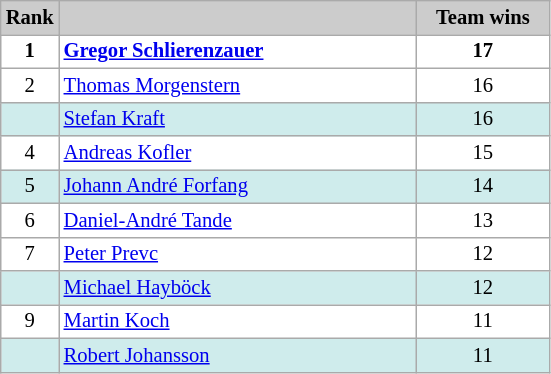<table class="wikitable plainrowheaders" style="background:#fff; font-size:86%; line-height:16px; border:grey solid 1px; border-collapse:collapse;">
<tr style="background:#ccc; text-align:center;">
<th style="background:#ccc;">Rank</th>
<th style="background:#ccc;" width="232"></th>
<th style="background:#ccc;" width="82">Team wins</th>
</tr>
<tr align=center>
<td><strong>1</strong></td>
<td align=left> <strong><a href='#'>Gregor Schlierenzauer</a></strong></td>
<td><strong>17</strong></td>
</tr>
<tr align=center>
<td>2</td>
<td align=left> <a href='#'>Thomas Morgenstern</a></td>
<td>16</td>
</tr>
<tr align=center bgcolor=#CFECEC>
<td></td>
<td align=left> <a href='#'>Stefan Kraft</a></td>
<td>16</td>
</tr>
<tr align=center>
<td>4</td>
<td align=left> <a href='#'>Andreas Kofler</a></td>
<td>15</td>
</tr>
<tr align=center bgcolor=#CFECEC>
<td>5</td>
<td align=left> <a href='#'>Johann André Forfang</a></td>
<td>14</td>
</tr>
<tr align=center>
<td>6</td>
<td align=left> <a href='#'>Daniel-André Tande</a></td>
<td>13</td>
</tr>
<tr align=center>
<td>7</td>
<td align=left> <a href='#'>Peter Prevc</a></td>
<td>12</td>
</tr>
<tr align=center bgcolor=#CFECEC>
<td></td>
<td align=left> <a href='#'>Michael Hayböck</a></td>
<td>12</td>
</tr>
<tr align=center>
<td>9</td>
<td align=left> <a href='#'>Martin Koch</a></td>
<td>11</td>
</tr>
<tr align=center bgcolor=#CFECEC>
<td></td>
<td align=left> <a href='#'>Robert Johansson</a></td>
<td>11</td>
</tr>
</table>
